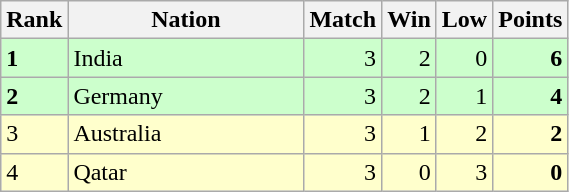<table class="wikitable">
<tr>
<th width=20>Rank</th>
<th width=150>Nation</th>
<th width=20>Match</th>
<th width=20>Win</th>
<th width=20>Low</th>
<th width=20>Points</th>
</tr>
<tr style="text-align:right; background:#cfc;">
<td align="left"><strong>1</strong></td>
<td style="text-align:left;"> India</td>
<td>3</td>
<td>2</td>
<td>0</td>
<td><strong>6</strong></td>
</tr>
<tr style="text-align:right; background:#cfc;">
<td align="left"><strong>2</strong></td>
<td style="text-align:left;"> Germany</td>
<td>3</td>
<td>2</td>
<td>1</td>
<td><strong>4</strong></td>
</tr>
<tr style="text-align:right; background:#ffc;">
<td align="left">3</td>
<td style="text-align:left;"> Australia</td>
<td>3</td>
<td>1</td>
<td>2</td>
<td><strong>2</strong></td>
</tr>
<tr style="text-align:right; background:#ffc;">
<td align="left">4</td>
<td style="text-align:left;"> Qatar</td>
<td>3</td>
<td>0</td>
<td>3</td>
<td><strong>0</strong></td>
</tr>
</table>
